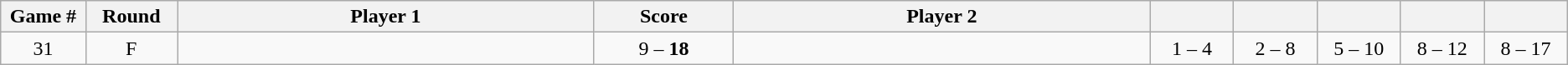<table class="wikitable">
<tr>
<th width="2%">Game #</th>
<th width="2%">Round</th>
<th width="15%">Player 1</th>
<th width="5%">Score</th>
<th width="15%">Player 2</th>
<th width="3%"></th>
<th width="3%"></th>
<th width="3%"></th>
<th width="3%"></th>
<th width="3%"></th>
</tr>
<tr style=text-align:center;"background:#;">
<td>31</td>
<td>F</td>
<td></td>
<td>9 – <strong>18</strong></td>
<td><strong></strong></td>
<td>1 – 4</td>
<td>2 – 8</td>
<td>5 – 10</td>
<td>8 – 12</td>
<td>8 – 17</td>
</tr>
</table>
